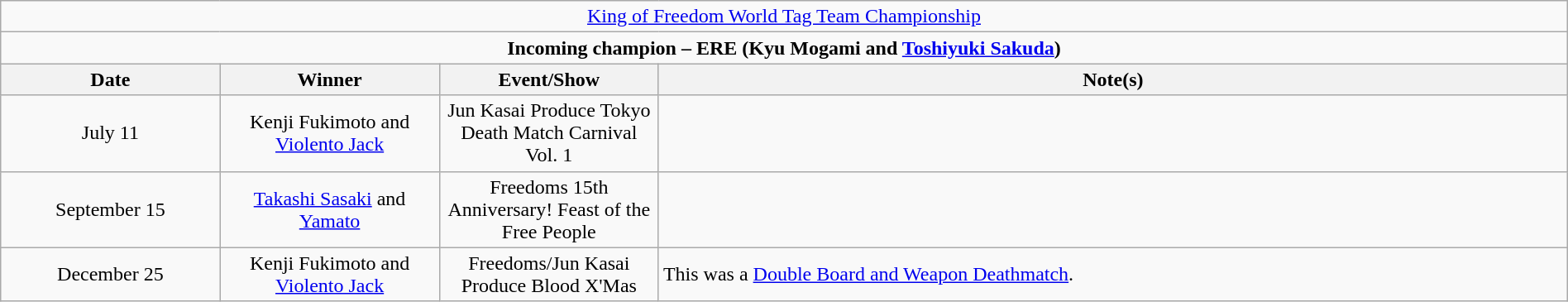<table class="wikitable" style="text-align:center; width:100%;">
<tr>
<td colspan="4" style="text-align: center;"><a href='#'>King of Freedom World Tag Team Championship</a></td>
</tr>
<tr>
<td colspan="4" style="text-align: center;"><strong>Incoming champion – ERE (Kyu Mogami and <a href='#'>Toshiyuki Sakuda</a>)</strong></td>
</tr>
<tr>
<th width=14%>Date</th>
<th width=14%>Winner</th>
<th width=14%>Event/Show</th>
<th width=58%>Note(s)</th>
</tr>
<tr>
<td>July 11</td>
<td>Kenji Fukimoto and <a href='#'>Violento Jack</a></td>
<td>Jun Kasai Produce Tokyo Death Match Carnival Vol. 1</td>
<td></td>
</tr>
<tr>
<td>September 15</td>
<td><a href='#'>Takashi Sasaki</a> and <a href='#'>Yamato</a></td>
<td>Freedoms 15th Anniversary! Feast of the Free People</td>
<td></td>
</tr>
<tr>
<td>December 25<br></td>
<td>Kenji Fukimoto and <a href='#'>Violento Jack</a></td>
<td>Freedoms/Jun Kasai Produce Blood X'Mas</td>
<td align=left>This was a <a href='#'>Double Board and Weapon Deathmatch</a>.</td>
</tr>
</table>
